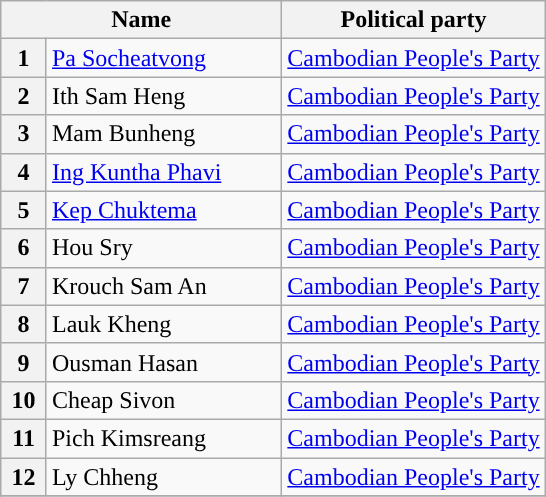<table class="wikitable">
<tr>
<th colspan=2 width=180>Name</th>
<th>Political party</th>
</tr>
<tr>
<th style="background:">1</th>
<td><a href='#'>Pa Socheatvong</a></td>
<td><a href='#'>Cambodian People's Party</a></td>
</tr>
<tr>
<th style="background:">2</th>
<td>Ith Sam Heng</td>
<td><a href='#'>Cambodian People's Party</a></td>
</tr>
<tr>
<th style="background:">3</th>
<td>Mam Bunheng</td>
<td><a href='#'>Cambodian People's Party</a></td>
</tr>
<tr>
<th style="background:">4</th>
<td><a href='#'>Ing Kuntha Phavi</a></td>
<td><a href='#'>Cambodian People's Party</a></td>
</tr>
<tr>
<th style="background:">5</th>
<td><a href='#'>Kep Chuktema</a></td>
<td><a href='#'>Cambodian People's Party</a></td>
</tr>
<tr>
<th style="background:">6</th>
<td>Hou Sry</td>
<td><a href='#'>Cambodian People's Party</a></td>
</tr>
<tr>
<th style="background:">7</th>
<td>Krouch Sam An</td>
<td><a href='#'>Cambodian People's Party</a></td>
</tr>
<tr>
<th style="background:">8</th>
<td>Lauk Kheng</td>
<td><a href='#'>Cambodian People's Party</a></td>
</tr>
<tr>
<th style="background:">9</th>
<td>Ousman Hasan</td>
<td><a href='#'>Cambodian People's Party</a></td>
</tr>
<tr>
<th style="background:">10</th>
<td>Cheap Sivon</td>
<td><a href='#'>Cambodian People's Party</a></td>
</tr>
<tr>
<th style="background:">11</th>
<td>Pich Kimsreang</td>
<td><a href='#'>Cambodian People's Party</a></td>
</tr>
<tr>
<th style="background:">12</th>
<td>Ly Chheng</td>
<td><a href='#'>Cambodian People's Party</a></td>
</tr>
<tr>
</tr>
</table>
